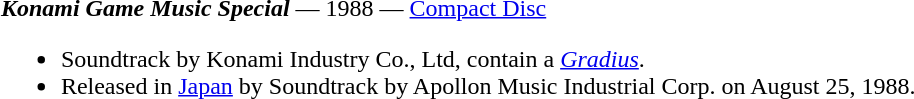<table class="toccolours" style="margin: 0 auto; width: 95%;">
<tr style="vertical-align: top;">
<td width="100%"><strong><em>Konami Game Music Special</em></strong> — 1988 — <a href='#'>Compact Disc</a><br><ul><li>Soundtrack by Konami Industry Co., Ltd, contain a <em><a href='#'>Gradius</a></em>.</li><li>Released in <a href='#'>Japan</a> by Soundtrack by Apollon Music Industrial Corp. on August 25, 1988.</li></ul></td>
</tr>
</table>
